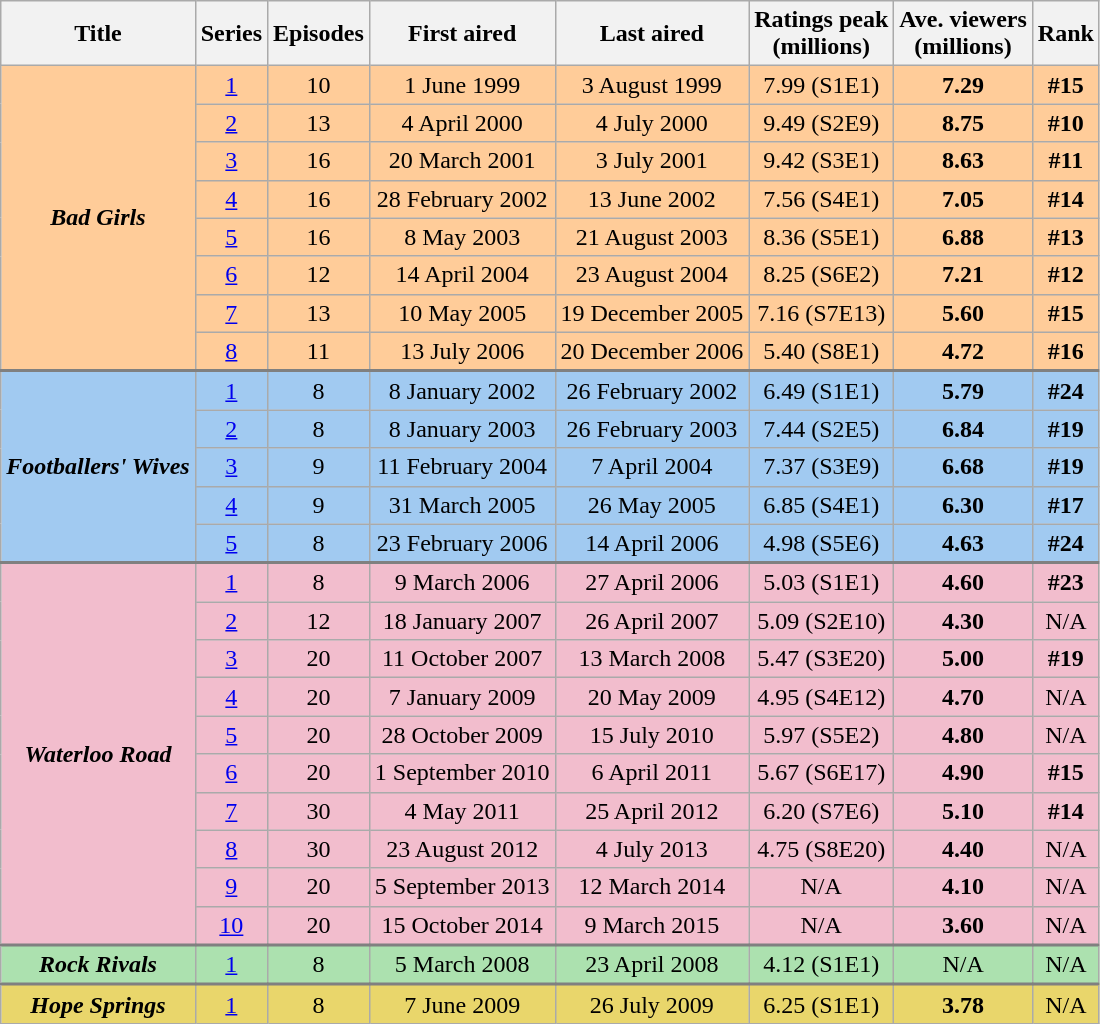<table class="wikitable" style="text-align:center;">
<tr>
<th>Title</th>
<th>Series</th>
<th>Episodes</th>
<th>First aired</th>
<th>Last aired</th>
<th>Ratings peak<br> (millions)</th>
<th>Ave. viewers<br>(millions)</th>
<th>Rank</th>
</tr>
<tr>
<td style="background:#fc9; text-align:center;" rowspan=8><strong><em>Bad Girls</em></strong></td>
<td style="background:#fc9; text-align:center;"><a href='#'>1</a></td>
<td style="background:#fc9; text-align:center;">10</td>
<td style="background:#fc9; text-align:center;">1 June 1999</td>
<td style="background:#fc9; text-align:center;">3 August 1999</td>
<td style="background:#fc9; text-align:center;">7.99 (S1E1)</td>
<td style="background:#fc9; text-align:center;"><strong>7.29</strong></td>
<th style="background:#fc9; text-align:center;"><strong>#15</strong></th>
</tr>
<tr>
<td style="background:#fc9; text-align:center;"><a href='#'>2</a></td>
<td style="background:#fc9; text-align:center;">13</td>
<td style="background:#fc9; text-align:center;">4 April 2000</td>
<td style="background:#fc9; text-align:center;">4 July 2000</td>
<td style="background:#fc9; text-align:center;">9.49 (S2E9)</td>
<td style="background:#fc9; text-align:center;"><strong>8.75</strong></td>
<td style="background:#fc9; text-align:center;"><strong>#10</strong></td>
</tr>
<tr>
<td style="background:#fc9; text-align:center;"><a href='#'>3</a></td>
<td style="background:#fc9; text-align:center;">16</td>
<td style="background:#fc9; text-align:center;">20 March 2001</td>
<td style="background:#fc9; text-align:center;">3 July 2001</td>
<td style="background:#fc9; text-align:center;">9.42 (S3E1)</td>
<td style="background:#fc9; text-align:center;"><strong>8.63</strong></td>
<td style="background:#fc9; text-align:center;"><strong>#11</strong></td>
</tr>
<tr>
<td style="background:#fc9; text-align:center;"><a href='#'>4</a></td>
<td style="background:#fc9; text-align:center;">16</td>
<td style="background:#fc9; text-align:center;">28 February 2002</td>
<td style="background:#fc9; text-align:center;">13 June 2002</td>
<td style="background:#fc9; text-align:center;">7.56 (S4E1)</td>
<td style="background:#fc9; text-align:center;"><strong>7.05</strong></td>
<td style="background:#fc9; text-align:center;"><strong>#14</strong></td>
</tr>
<tr>
<td style="background:#fc9; text-align:center;"><a href='#'>5</a></td>
<td style="background:#fc9; text-align:center;">16</td>
<td style="background:#fc9; text-align:center;">8 May 2003</td>
<td style="background:#fc9; text-align:center;">21 August 2003</td>
<td style="background:#fc9; text-align:center;">8.36 (S5E1)</td>
<td style="background:#fc9; text-align:center;"><strong>6.88</strong></td>
<td style="background:#fc9; text-align:center;"><strong>#13</strong></td>
</tr>
<tr>
<td style="background:#fc9; text-align:center;"><a href='#'>6</a></td>
<td style="background:#fc9; text-align:center;">12</td>
<td style="background:#fc9; text-align:center;">14 April 2004</td>
<td style="background:#fc9; text-align:center;">23 August 2004</td>
<td style="background:#fc9; text-align:center;">8.25 (S6E2)</td>
<td style="background:#fc9; text-align:center;"><strong>7.21</strong></td>
<td style="background:#fc9; text-align:center;"><strong>#12</strong></td>
</tr>
<tr>
<td style="background:#fc9; text-align:center;"><a href='#'>7</a></td>
<td style="background:#fc9; text-align:center;">13</td>
<td style="background:#fc9; text-align:center;">10 May 2005</td>
<td style="background:#fc9; text-align:center;">19 December 2005</td>
<td style="background:#fc9; text-align:center;">7.16 (S7E13)</td>
<td style="background:#fc9; text-align:center;"><strong>5.60</strong></td>
<td style="background:#fc9; text-align:center;"><strong>#15</strong></td>
</tr>
<tr>
<td style="background:#fc9; text-align:center;"><a href='#'>8</a></td>
<td style="background:#fc9; text-align:center;">11</td>
<td style="background:#fc9; text-align:center;">13 July 2006</td>
<td style="background:#fc9; text-align:center;">20 December 2006</td>
<td style="background:#fc9; text-align:center;">5.40 (S8E1)</td>
<td style="background:#fc9; text-align:center;"><strong>4.72</strong></td>
<td style="background:#fc9; text-align:center;"><strong>#16</strong></td>
</tr>
<tr style="border-top:2px solid gray;">
<td style="background:#A1CAF1; text-align:center;" rowspan=5><strong><em>Footballers' Wives</em></strong></td>
<td style="background:#A1CAF1; text-align:center;"><a href='#'>1</a></td>
<td style="background:#A1CAF1; text-align:center;">8</td>
<td style="background:#A1CAF1; text-align:center;">8 January 2002</td>
<td style="background:#A1CAF1; text-align:center;">26 February 2002</td>
<td style="background:#A1CAF1; text-align:center;">6.49 (S1E1)</td>
<td style="background:#A1CAF1; text-align:center;"><strong>5.79</strong></td>
<td style="background:#A1CAF1; text-align:center;"><strong>#24</strong></td>
</tr>
<tr>
<td style="background:#A1CAF1; text-align:center;"><a href='#'>2</a></td>
<td style="background:#A1CAF1; text-align:center;">8</td>
<td style="background:#A1CAF1; text-align:center;">8 January 2003</td>
<td style="background:#A1CAF1; text-align:center;">26 February 2003</td>
<td style="background:#A1CAF1; text-align:center;">7.44 (S2E5)</td>
<td style="background:#A1CAF1; text-align:center;"><strong>6.84</strong></td>
<td style="background:#A1CAF1; text-align:center;"><strong>#19</strong></td>
</tr>
<tr>
<td style="background:#A1CAF1; text-align:center;"><a href='#'>3</a></td>
<td style="background:#A1CAF1; text-align:center;">9</td>
<td style="background:#A1CAF1; text-align:center;">11 February 2004</td>
<td style="background:#A1CAF1; text-align:center;">7 April 2004</td>
<td style="background:#A1CAF1; text-align:center;">7.37 (S3E9)</td>
<td style="background:#A1CAF1; text-align:center;"><strong>6.68</strong></td>
<td style="background:#A1CAF1; text-align:center;"><strong>#19</strong></td>
</tr>
<tr>
<td style="background:#A1CAF1; text-align:center;"><a href='#'>4</a></td>
<td style="background:#A1CAF1; text-align:center;">9</td>
<td style="background:#A1CAF1; text-align:center;">31 March 2005</td>
<td style="background:#A1CAF1; text-align:center;">26 May 2005</td>
<td style="background:#A1CAF1; text-align:center;">6.85 (S4E1)</td>
<td style="background:#A1CAF1; text-align:center;"><strong>6.30</strong></td>
<td style="background:#A1CAF1; text-align:center;"><strong>#17</strong></td>
</tr>
<tr>
<td style="background:#A1CAF1; text-align:center;"><a href='#'>5</a></td>
<td style="background:#A1CAF1; text-align:center;">8</td>
<td style="background:#A1CAF1; text-align:center;">23 February 2006</td>
<td style="background:#A1CAF1; text-align:center;">14 April 2006</td>
<td style="background:#A1CAF1; text-align:center;">4.98 (S5E6)</td>
<td style="background:#A1CAF1; text-align:center;"><strong>4.63</strong></td>
<td style="background:#A1CAF1; text-align:center;"><strong>#24</strong></td>
</tr>
<tr style="border-top:2px solid gray;">
<td style="background:#F2BDCD; text-align:center;" rowspan=10><strong><em>Waterloo Road</em></strong></td>
<td style="background:#F2BDCD; text-align:center;"><a href='#'>1</a></td>
<td style="background:#F2BDCD; text-align:center;">8</td>
<td style="background:#F2BDCD; text-align:center;">9 March 2006</td>
<td style="background:#F2BDCD; text-align:center;">27 April 2006</td>
<td style="background:#F2BDCD; text-align:center;">5.03 (S1E1)</td>
<td style="background:#F2BDCD; text-align:center;"><strong>4.60</strong></td>
<td style="background:#F2BDCD; text-align:center;"><strong>#23</strong></td>
</tr>
<tr>
<td style="background:#F2BDCD; text-align:center;"><a href='#'>2</a></td>
<td style="background:#F2BDCD; text-align:center;">12</td>
<td style="background:#F2BDCD; text-align:center;">18 January 2007</td>
<td style="background:#F2BDCD; text-align:center;">26 April 2007</td>
<td style="background:#F2BDCD; text-align:center;">5.09 (S2E10)</td>
<td style="background:#F2BDCD; text-align:center;"><strong>4.30</strong></td>
<td style="background:#F2BDCD; text-align:center;">N/A</td>
</tr>
<tr>
<td style="background:#F2BDCD; text-align:center;"><a href='#'>3</a></td>
<td style="background:#F2BDCD; text-align:center;">20</td>
<td style="background:#F2BDCD; text-align:center;">11 October 2007</td>
<td style="background:#F2BDCD; text-align:center;">13 March 2008</td>
<td style="background:#F2BDCD; text-align:center;">5.47 (S3E20)</td>
<td style="background:#F2BDCD; text-align:center;"><strong>5.00</strong></td>
<td style="background:#F2BDCD; text-align:center;"><strong>#19</strong></td>
</tr>
<tr>
<td style="background:#F2BDCD; text-align:center;"><a href='#'>4</a></td>
<td style="background:#F2BDCD; text-align:center;">20</td>
<td style="background:#F2BDCD; text-align:center;">7 January 2009</td>
<td style="background:#F2BDCD; text-align:center;">20 May 2009</td>
<td style="background:#F2BDCD; text-align:center;">4.95 (S4E12)</td>
<td style="background:#F2BDCD; text-align:center;"><strong>4.70</strong></td>
<td style="background:#F2BDCD; text-align:center;">N/A</td>
</tr>
<tr>
<td style="background:#F2BDCD; text-align:center;"><a href='#'>5</a></td>
<td style="background:#F2BDCD; text-align:center;">20</td>
<td style="background:#F2BDCD; text-align:center;">28 October 2009</td>
<td style="background:#F2BDCD; text-align:center;">15 July 2010</td>
<td style="background:#F2BDCD; text-align:center;">5.97 (S5E2)</td>
<td style="background:#F2BDCD; text-align:center;"><strong>4.80</strong></td>
<td style="background:#F2BDCD; text-align:center;">N/A</td>
</tr>
<tr>
<td style="background:#F2BDCD; text-align:center;"><a href='#'>6</a></td>
<td style="background:#F2BDCD; text-align:center;">20</td>
<td style="background:#F2BDCD; text-align:center;">1 September 2010</td>
<td style="background:#F2BDCD; text-align:center;">6 April 2011</td>
<td style="background:#F2BDCD; text-align:center;">5.67 (S6E17)</td>
<td style="background:#F2BDCD; text-align:center;"><strong>4.90</strong></td>
<td style="background:#F2BDCD; text-align:center;"><strong>#15</strong></td>
</tr>
<tr>
<td style="background:#F2BDCD; text-align:center;"><a href='#'>7</a></td>
<td style="background:#F2BDCD; text-align:center;">30</td>
<td style="background:#F2BDCD; text-align:center;">4 May 2011</td>
<td style="background:#F2BDCD; text-align:center;">25 April 2012</td>
<td style="background:#F2BDCD; text-align:center;">6.20 (S7E6)</td>
<td style="background:#F2BDCD; text-align:center;"><strong>5.10</strong></td>
<td style="background:#F2BDCD; text-align:center;"><strong>#14</strong></td>
</tr>
<tr>
<td style="background:#F2BDCD; text-align:center;"><a href='#'>8</a></td>
<td style="background:#F2BDCD; text-align:center;">30</td>
<td style="background:#F2BDCD; text-align:center;">23 August 2012</td>
<td style="background:#F2BDCD; text-align:center;">4 July 2013</td>
<td style="background:#F2BDCD; text-align:center;">4.75 (S8E20)</td>
<td style="background:#F2BDCD; text-align:center;"><strong>4.40</strong></td>
<td style="background:#F2BDCD; text-align:center;">N/A</td>
</tr>
<tr>
<td style="background:#F2BDCD; text-align:center;"><a href='#'>9</a></td>
<td style="background:#F2BDCD; text-align:center;">20</td>
<td style="background:#F2BDCD; text-align:center;">5 September 2013</td>
<td style="background:#F2BDCD; text-align:center;">12 March 2014</td>
<td style="background:#F2BDCD; text-align:center;">N/A</td>
<td style="background:#F2BDCD; text-align:center;"><strong>4.10</strong></td>
<td style="background:#F2BDCD; text-align:center;">N/A</td>
</tr>
<tr>
<td style="background:#F2BDCD; text-align:center;"><a href='#'>10</a></td>
<td style="background:#F2BDCD; text-align:center;">20</td>
<td style="background:#F2BDCD; text-align:center;">15 October 2014</td>
<td style="background:#F2BDCD; text-align:center;">9 March 2015</td>
<td style="background:#F2BDCD; text-align:center;">N/A</td>
<td style="background:#F2BDCD; text-align:center;"><strong>3.60</strong></td>
<td style="background:#F2BDCD; text-align:center;">N/A</td>
</tr>
<tr style="border-top:2px solid gray;">
<td style="background:#ACE1AF; text-align:center;"><strong><em>Rock Rivals</em></strong></td>
<td style="background:#ACE1AF; text-align:center;"><a href='#'>1</a></td>
<td style="background:#ACE1AF; text-align:center;">8</td>
<td style="background:#ACE1AF; text-align:center;">5 March 2008</td>
<td style="background:#ACE1AF; text-align:center;">23 April 2008</td>
<td style="background:#ACE1AF; text-align:center;">4.12 (S1E1)</td>
<td style="background:#ACE1AF; text-align:center;">N/A</td>
<td style="background:#ACE1AF; text-align:center;">N/A</td>
</tr>
<tr style="border-top:2px solid gray;">
<td style="background:#E9D66B; text-align:center;"><strong><em> Hope Springs</em></strong></td>
<td style="background:#E9D66B; text-align:center;"><a href='#'>1</a></td>
<td style="background:#E9D66B; text-align:center;">8</td>
<td style="background:#E9D66B; text-align:center;">7 June 2009</td>
<td style="background:#E9D66B; text-align:center;">26 July 2009</td>
<td style="background:#E9D66B; text-align:center;">6.25 (S1E1)</td>
<td style="background:#E9D66B; text-align:center;"><strong>3.78</strong></td>
<td style="background:#E9D66B; text-align:center;">N/A</td>
</tr>
</table>
